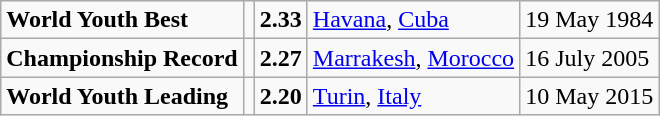<table class="wikitable">
<tr>
<td><strong>World Youth Best</strong></td>
<td></td>
<td><strong>2.33</strong></td>
<td><a href='#'>Havana</a>, <a href='#'>Cuba</a></td>
<td>19 May 1984</td>
</tr>
<tr>
<td><strong>Championship Record</strong></td>
<td></td>
<td><strong>2.27</strong></td>
<td><a href='#'>Marrakesh</a>, <a href='#'>Morocco</a></td>
<td>16 July 2005</td>
</tr>
<tr>
<td><strong>World Youth Leading</strong></td>
<td></td>
<td><strong>2.20</strong></td>
<td><a href='#'>Turin</a>, <a href='#'>Italy</a></td>
<td>10 May 2015</td>
</tr>
</table>
